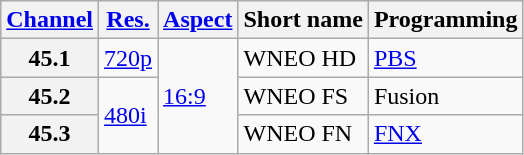<table class="wikitable">
<tr>
<th scope = "col"><a href='#'>Channel</a></th>
<th scope = "col"><a href='#'>Res.</a></th>
<th scope = "col"><a href='#'>Aspect</a></th>
<th scope = "col">Short name</th>
<th scope = "col">Programming</th>
</tr>
<tr>
<th scope = "row">45.1</th>
<td><a href='#'>720p</a></td>
<td rowspan="3"><a href='#'>16:9</a></td>
<td>WNEO HD</td>
<td><a href='#'>PBS</a></td>
</tr>
<tr>
<th scope = "row">45.2</th>
<td rowspan="2"><a href='#'>480i</a></td>
<td>WNEO FS</td>
<td>Fusion</td>
</tr>
<tr>
<th scope = "row">45.3</th>
<td>WNEO FN</td>
<td><a href='#'>FNX</a></td>
</tr>
</table>
